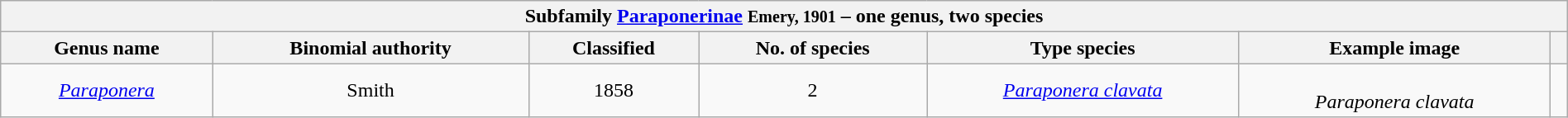<table class="wikitable sortable" style="width:100%;text-align:center">
<tr>
<th colspan="100%" align="center" bgcolor=#d3d3a4>Subfamily <a href='#'>Paraponerinae</a> <small>Emery, 1901</small> – one genus, two species</th>
</tr>
<tr>
<th>Genus name</th>
<th>Binomial authority</th>
<th>Classified</th>
<th>No. of species</th>
<th>Type species</th>
<th class="unsortable">Example image</th>
<th class="unsortable"></th>
</tr>
<tr>
<td><em><a href='#'>Paraponera</a></em></td>
<td>Smith</td>
<td>1858</td>
<td>2</td>
<td><em><a href='#'>Paraponera clavata</a></em></td>
<td><br><em>Paraponera clavata</em></td>
<td></td>
</tr>
</table>
